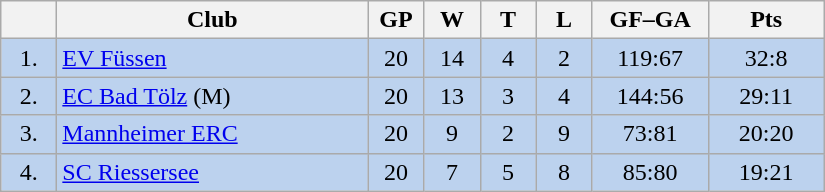<table class="wikitable">
<tr>
<th width="30"></th>
<th width="200">Club</th>
<th width="30">GP</th>
<th width="30">W</th>
<th width="30">T</th>
<th width="30">L</th>
<th width="70">GF–GA</th>
<th width="70">Pts</th>
</tr>
<tr bgcolor="#BCD2EE" align="center">
<td>1.</td>
<td align="left"><a href='#'>EV Füssen</a></td>
<td>20</td>
<td>14</td>
<td>4</td>
<td>2</td>
<td>119:67</td>
<td>32:8</td>
</tr>
<tr bgcolor=#BCD2EE align="center">
<td>2.</td>
<td align="left"><a href='#'>EC Bad Tölz</a> (M)</td>
<td>20</td>
<td>13</td>
<td>3</td>
<td>4</td>
<td>144:56</td>
<td>29:11</td>
</tr>
<tr bgcolor=#BCD2EE align="center">
<td>3.</td>
<td align="left"><a href='#'>Mannheimer ERC</a></td>
<td>20</td>
<td>9</td>
<td>2</td>
<td>9</td>
<td>73:81</td>
<td>20:20</td>
</tr>
<tr bgcolor=#BCD2EE align="center">
<td>4.</td>
<td align="left"><a href='#'>SC Riessersee</a></td>
<td>20</td>
<td>7</td>
<td>5</td>
<td>8</td>
<td>85:80</td>
<td>19:21</td>
</tr>
</table>
